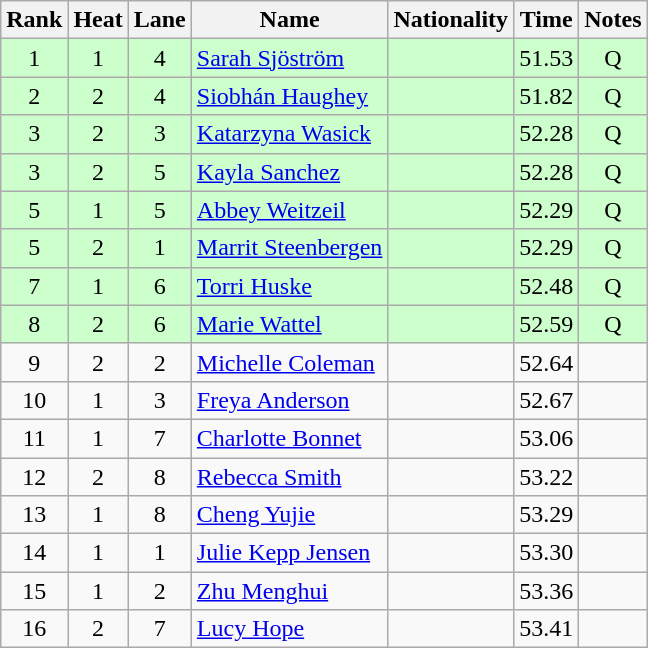<table class="wikitable sortable" style="text-align:center">
<tr>
<th>Rank</th>
<th>Heat</th>
<th>Lane</th>
<th>Name</th>
<th>Nationality</th>
<th>Time</th>
<th>Notes</th>
</tr>
<tr bgcolor=ccffcc>
<td>1</td>
<td>1</td>
<td>4</td>
<td align=left><a href='#'>Sarah Sjöström</a></td>
<td align=left></td>
<td>51.53</td>
<td>Q</td>
</tr>
<tr bgcolor=ccffcc>
<td>2</td>
<td>2</td>
<td>4</td>
<td align=left><a href='#'>Siobhán Haughey</a></td>
<td align=left></td>
<td>51.82</td>
<td>Q</td>
</tr>
<tr bgcolor=ccffcc>
<td>3</td>
<td>2</td>
<td>3</td>
<td align=left><a href='#'>Katarzyna Wasick</a></td>
<td align=left></td>
<td>52.28</td>
<td>Q</td>
</tr>
<tr bgcolor=ccffcc>
<td>3</td>
<td>2</td>
<td>5</td>
<td align=left><a href='#'>Kayla Sanchez</a></td>
<td align=left></td>
<td>52.28</td>
<td>Q</td>
</tr>
<tr bgcolor=ccffcc>
<td>5</td>
<td>1</td>
<td>5</td>
<td align=left><a href='#'>Abbey Weitzeil</a></td>
<td align=left></td>
<td>52.29</td>
<td>Q</td>
</tr>
<tr bgcolor=ccffcc>
<td>5</td>
<td>2</td>
<td>1</td>
<td align=left><a href='#'>Marrit Steenbergen</a></td>
<td align=left></td>
<td>52.29</td>
<td>Q</td>
</tr>
<tr bgcolor=ccffcc>
<td>7</td>
<td>1</td>
<td>6</td>
<td align=left><a href='#'>Torri Huske</a></td>
<td align=left></td>
<td>52.48</td>
<td>Q</td>
</tr>
<tr bgcolor=ccffcc>
<td>8</td>
<td>2</td>
<td>6</td>
<td align=left><a href='#'>Marie Wattel</a></td>
<td align=left></td>
<td>52.59</td>
<td>Q</td>
</tr>
<tr>
<td>9</td>
<td>2</td>
<td>2</td>
<td align=left><a href='#'>Michelle Coleman</a></td>
<td align=left></td>
<td>52.64</td>
<td></td>
</tr>
<tr>
<td>10</td>
<td>1</td>
<td>3</td>
<td align=left><a href='#'>Freya Anderson</a></td>
<td align=left></td>
<td>52.67</td>
<td></td>
</tr>
<tr>
<td>11</td>
<td>1</td>
<td>7</td>
<td align=left><a href='#'>Charlotte Bonnet</a></td>
<td align=left></td>
<td>53.06</td>
<td></td>
</tr>
<tr>
<td>12</td>
<td>2</td>
<td>8</td>
<td align=left><a href='#'>Rebecca Smith</a></td>
<td align=left></td>
<td>53.22</td>
<td></td>
</tr>
<tr>
<td>13</td>
<td>1</td>
<td>8</td>
<td align=left><a href='#'>Cheng Yujie</a></td>
<td align=left></td>
<td>53.29</td>
<td></td>
</tr>
<tr>
<td>14</td>
<td>1</td>
<td>1</td>
<td align=left><a href='#'>Julie Kepp Jensen</a></td>
<td align=left></td>
<td>53.30</td>
<td></td>
</tr>
<tr>
<td>15</td>
<td>1</td>
<td>2</td>
<td align=left><a href='#'>Zhu Menghui</a></td>
<td align=left></td>
<td>53.36</td>
<td></td>
</tr>
<tr>
<td>16</td>
<td>2</td>
<td>7</td>
<td align=left><a href='#'>Lucy Hope</a></td>
<td align=left></td>
<td>53.41</td>
<td></td>
</tr>
</table>
